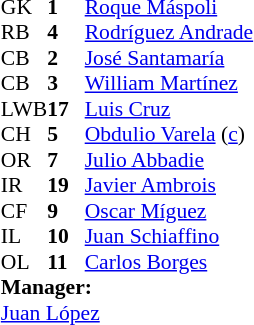<table style="font-size:90%; margin:0.2em auto;" cellspacing="0" cellpadding="0">
<tr>
<th width=25></th>
<th width=25></th>
</tr>
<tr>
<td>GK</td>
<td><strong>1</strong></td>
<td><a href='#'>Roque Máspoli</a></td>
</tr>
<tr>
<td>RB</td>
<td><strong>4</strong></td>
<td><a href='#'>Rodríguez Andrade</a></td>
</tr>
<tr>
<td>CB</td>
<td><strong>2</strong></td>
<td><a href='#'>José Santamaría</a></td>
</tr>
<tr>
<td>CB</td>
<td><strong>3</strong></td>
<td><a href='#'>William Martínez</a></td>
</tr>
<tr>
<td>LWB</td>
<td><strong>17</strong></td>
<td><a href='#'>Luis Cruz</a></td>
</tr>
<tr>
<td>CH</td>
<td><strong>5</strong></td>
<td><a href='#'>Obdulio Varela</a> (<a href='#'>c</a>)</td>
</tr>
<tr>
<td>OR</td>
<td><strong>7</strong></td>
<td><a href='#'>Julio Abbadie</a></td>
</tr>
<tr>
<td>IR</td>
<td><strong>19</strong></td>
<td><a href='#'>Javier Ambrois</a></td>
</tr>
<tr>
<td>CF</td>
<td><strong>9</strong></td>
<td><a href='#'>Oscar Míguez</a></td>
</tr>
<tr>
<td>IL</td>
<td><strong>10</strong></td>
<td><a href='#'>Juan Schiaffino</a></td>
</tr>
<tr>
<td>OL</td>
<td><strong>11</strong></td>
<td><a href='#'>Carlos Borges</a></td>
</tr>
<tr>
<td colspan=3><strong>Manager:</strong></td>
</tr>
<tr>
<td colspan=4> <a href='#'>Juan López</a></td>
</tr>
</table>
